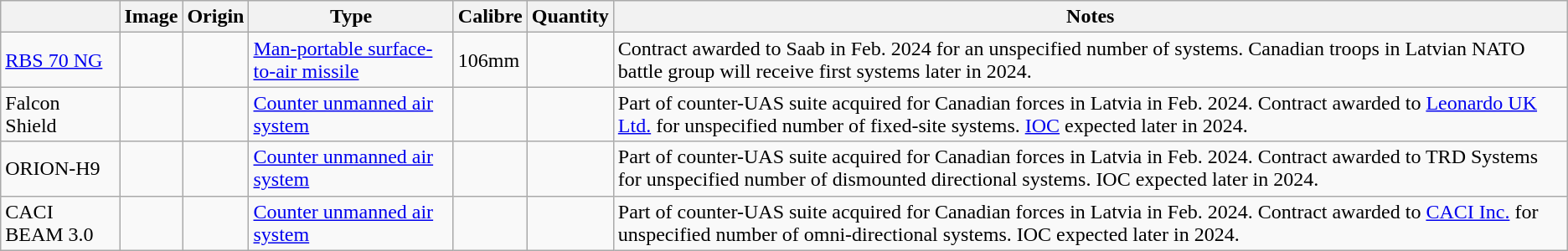<table class="wikitable">
<tr>
<th></th>
<th>Image</th>
<th>Origin</th>
<th>Type</th>
<th>Calibre</th>
<th>Quantity</th>
<th>Notes</th>
</tr>
<tr>
<td><a href='#'>RBS 70 NG</a></td>
<td></td>
<td></td>
<td><a href='#'>Man-portable surface-to-air missile</a></td>
<td>106mm</td>
<td></td>
<td>Contract awarded to Saab in Feb. 2024 for an unspecified number of systems. Canadian troops in Latvian NATO battle group will receive first systems later in 2024.</td>
</tr>
<tr>
<td>Falcon Shield</td>
<td></td>
<td></td>
<td><a href='#'>Counter unmanned air system</a></td>
<td></td>
<td></td>
<td>Part of counter-UAS suite acquired for Canadian forces in Latvia in Feb. 2024. Contract awarded to <a href='#'>Leonardo UK Ltd.</a> for unspecified number of fixed-site systems. <a href='#'>IOC</a> expected later in 2024.</td>
</tr>
<tr>
<td>ORION-H9</td>
<td></td>
<td></td>
<td><a href='#'>Counter unmanned air system</a></td>
<td></td>
<td></td>
<td>Part of counter-UAS suite acquired for Canadian forces in Latvia in Feb. 2024. Contract awarded to TRD Systems for unspecified number of dismounted directional systems. IOC expected later in 2024.</td>
</tr>
<tr>
<td>CACI BEAM 3.0</td>
<td></td>
<td></td>
<td><a href='#'>Counter unmanned air system</a></td>
<td></td>
<td></td>
<td>Part of counter-UAS suite acquired for Canadian forces in Latvia in Feb. 2024. Contract awarded to <a href='#'>CACI Inc.</a> for unspecified number of omni-directional systems. IOC expected later in 2024.</td>
</tr>
</table>
